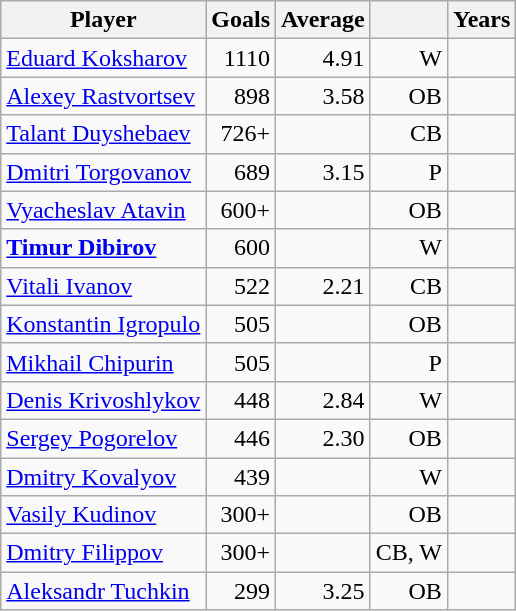<table class="wikitable sortable static-row-numbers" style="text-align:right;">
<tr>
<th>Player</th>
<th>Goals</th>
<th>Average</th>
<th></th>
<th>Years</th>
</tr>
<tr>
<td style="text-align:left;"><a href='#'>Eduard Koksharov</a></td>
<td>1110</td>
<td>4.91</td>
<td>W</td>
<td></td>
</tr>
<tr>
<td style="text-align:left;"><a href='#'>Alexey Rastvortsev</a></td>
<td>898</td>
<td>3.58</td>
<td>OB</td>
<td></td>
</tr>
<tr>
<td style="text-align:left;"><a href='#'>Talant Duyshebaev</a></td>
<td>726+</td>
<td></td>
<td>CB</td>
<td></td>
</tr>
<tr>
<td style="text-align:left;"><a href='#'>Dmitri Torgovanov</a></td>
<td>689</td>
<td>3.15</td>
<td>P</td>
<td></td>
</tr>
<tr>
<td style="text-align:left;"><a href='#'>Vyacheslav Atavin</a></td>
<td>600+</td>
<td></td>
<td>OB</td>
<td></td>
</tr>
<tr>
<td style="text-align:left;"><strong><a href='#'>Timur Dibirov</a></strong></td>
<td>600</td>
<td></td>
<td>W</td>
<td></td>
</tr>
<tr>
<td style="text-align:left;"><a href='#'>Vitali Ivanov</a></td>
<td>522</td>
<td>2.21</td>
<td>CB</td>
<td></td>
</tr>
<tr>
<td style="text-align:left;"><a href='#'>Konstantin Igropulo</a></td>
<td>505</td>
<td></td>
<td>OB</td>
<td></td>
</tr>
<tr>
<td style="text-align:left;"><a href='#'>Mikhail Chipurin</a></td>
<td>505</td>
<td></td>
<td>P</td>
<td></td>
</tr>
<tr>
<td style="text-align:left;"><a href='#'>Denis Krivoshlykov</a></td>
<td>448</td>
<td>2.84</td>
<td>W</td>
<td></td>
</tr>
<tr>
<td style="text-align:left;"><a href='#'>Sergey Pogorelov</a></td>
<td>446</td>
<td>2.30</td>
<td>OB</td>
<td></td>
</tr>
<tr>
<td style="text-align:left;"><a href='#'>Dmitry Kovalyov</a></td>
<td>439</td>
<td></td>
<td>W</td>
<td></td>
</tr>
<tr>
<td style="text-align:left;"><a href='#'>Vasily Kudinov</a></td>
<td>300+</td>
<td></td>
<td>OB</td>
<td></td>
</tr>
<tr>
<td style="text-align:left;"><a href='#'>Dmitry Filippov</a></td>
<td>300+</td>
<td></td>
<td>CB, W</td>
<td></td>
</tr>
<tr>
<td style="text-align:left;"><a href='#'>Aleksandr Tuchkin</a></td>
<td>299</td>
<td>3.25</td>
<td>OB</td>
<td></td>
</tr>
</table>
